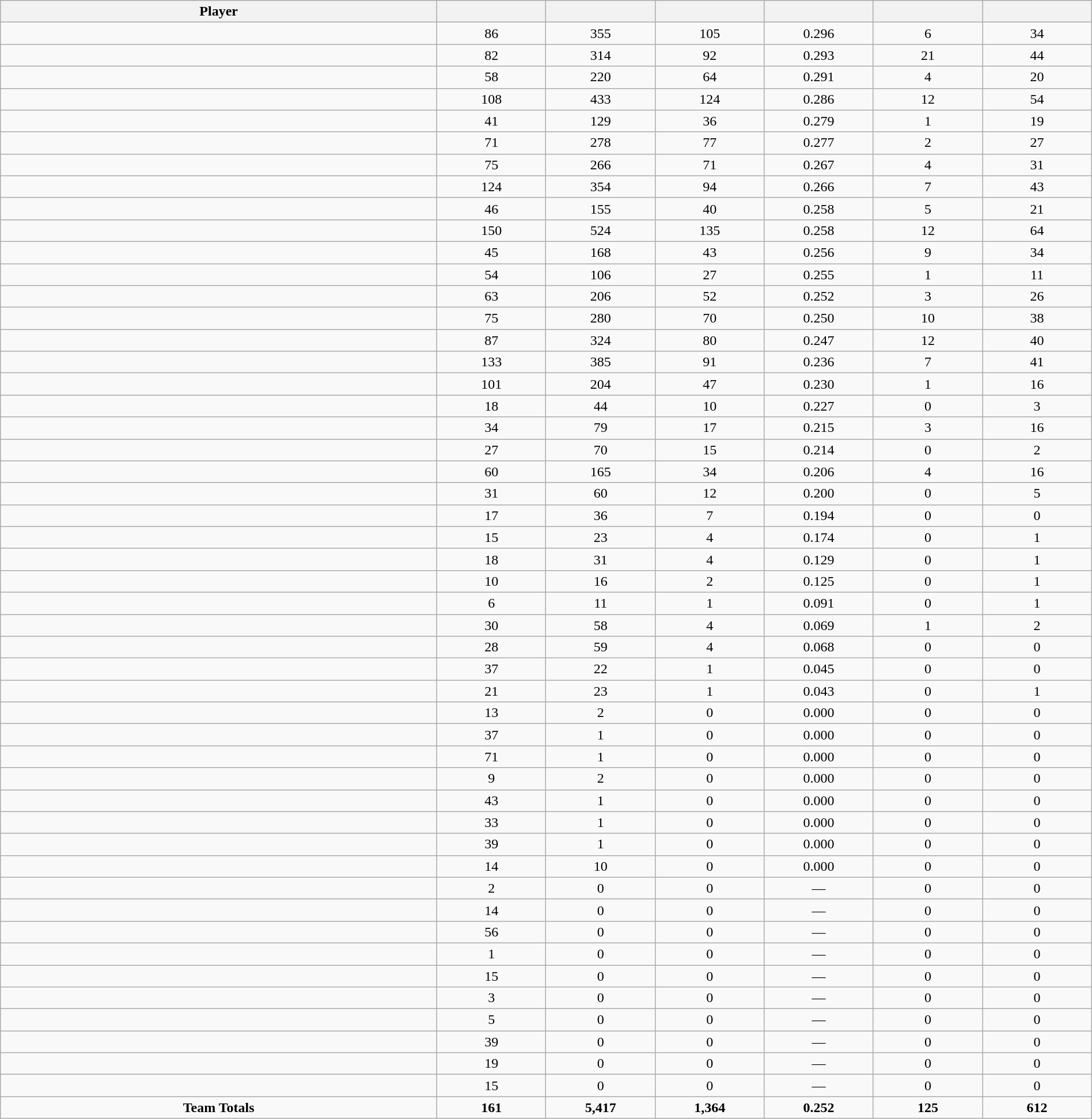<table class="wikitable sortable" style="text-align:center;" width="100%">
<tr>
<th width="40%">Player</th>
<th width="10%"></th>
<th width="10%"></th>
<th width="10%"></th>
<th width="10%"></th>
<th width="10%"></th>
<th width="10%"></th>
</tr>
<tr>
<td></td>
<td>86</td>
<td>355</td>
<td>105</td>
<td>0.296</td>
<td>6</td>
<td>34</td>
</tr>
<tr>
<td></td>
<td>82</td>
<td>314</td>
<td>92</td>
<td>0.293</td>
<td>21</td>
<td>44</td>
</tr>
<tr>
<td></td>
<td>58</td>
<td>220</td>
<td>64</td>
<td>0.291</td>
<td>4</td>
<td>20</td>
</tr>
<tr>
<td></td>
<td>108</td>
<td>433</td>
<td>124</td>
<td>0.286</td>
<td>12</td>
<td>54</td>
</tr>
<tr>
<td></td>
<td>41</td>
<td>129</td>
<td>36</td>
<td>0.279</td>
<td>1</td>
<td>19</td>
</tr>
<tr>
<td></td>
<td>71</td>
<td>278</td>
<td>77</td>
<td>0.277</td>
<td>2</td>
<td>27</td>
</tr>
<tr>
<td></td>
<td>75</td>
<td>266</td>
<td>71</td>
<td>0.267</td>
<td>4</td>
<td>31</td>
</tr>
<tr>
<td></td>
<td>124</td>
<td>354</td>
<td>94</td>
<td>0.266</td>
<td>7</td>
<td>43</td>
</tr>
<tr>
<td></td>
<td>46</td>
<td>155</td>
<td>40</td>
<td>0.258</td>
<td>5</td>
<td>21</td>
</tr>
<tr>
<td></td>
<td>150</td>
<td>524</td>
<td>135</td>
<td>0.258</td>
<td>12</td>
<td>64</td>
</tr>
<tr>
<td></td>
<td>45</td>
<td>168</td>
<td>43</td>
<td>0.256</td>
<td>9</td>
<td>34</td>
</tr>
<tr>
<td></td>
<td>54</td>
<td>106</td>
<td>27</td>
<td>0.255</td>
<td>1</td>
<td>11</td>
</tr>
<tr>
<td></td>
<td>63</td>
<td>206</td>
<td>52</td>
<td>0.252</td>
<td>3</td>
<td>26</td>
</tr>
<tr>
<td></td>
<td>75</td>
<td>280</td>
<td>70</td>
<td>0.250</td>
<td>10</td>
<td>38</td>
</tr>
<tr>
<td></td>
<td>87</td>
<td>324</td>
<td>80</td>
<td>0.247</td>
<td>12</td>
<td>40</td>
</tr>
<tr>
<td></td>
<td>133</td>
<td>385</td>
<td>91</td>
<td>0.236</td>
<td>7</td>
<td>41</td>
</tr>
<tr>
<td></td>
<td>101</td>
<td>204</td>
<td>47</td>
<td>0.230</td>
<td>1</td>
<td>16</td>
</tr>
<tr>
<td></td>
<td>18</td>
<td>44</td>
<td>10</td>
<td>0.227</td>
<td>0</td>
<td>3</td>
</tr>
<tr>
<td></td>
<td>34</td>
<td>79</td>
<td>17</td>
<td>0.215</td>
<td>3</td>
<td>16</td>
</tr>
<tr>
<td></td>
<td>27</td>
<td>70</td>
<td>15</td>
<td>0.214</td>
<td>0</td>
<td>2</td>
</tr>
<tr>
<td></td>
<td>60</td>
<td>165</td>
<td>34</td>
<td>0.206</td>
<td>4</td>
<td>16</td>
</tr>
<tr>
<td></td>
<td>31</td>
<td>60</td>
<td>12</td>
<td>0.200</td>
<td>0</td>
<td>5</td>
</tr>
<tr>
<td></td>
<td>17</td>
<td>36</td>
<td>7</td>
<td>0.194</td>
<td>0</td>
<td>0</td>
</tr>
<tr>
<td></td>
<td>15</td>
<td>23</td>
<td>4</td>
<td>0.174</td>
<td>0</td>
<td>1</td>
</tr>
<tr>
<td></td>
<td>18</td>
<td>31</td>
<td>4</td>
<td>0.129</td>
<td>0</td>
<td>1</td>
</tr>
<tr>
<td></td>
<td>10</td>
<td>16</td>
<td>2</td>
<td>0.125</td>
<td>0</td>
<td>1</td>
</tr>
<tr>
<td></td>
<td>6</td>
<td>11</td>
<td>1</td>
<td>0.091</td>
<td>0</td>
<td>1</td>
</tr>
<tr>
<td></td>
<td>30</td>
<td>58</td>
<td>4</td>
<td>0.069</td>
<td>1</td>
<td>2</td>
</tr>
<tr>
<td></td>
<td>28</td>
<td>59</td>
<td>4</td>
<td>0.068</td>
<td>0</td>
<td>0</td>
</tr>
<tr>
<td></td>
<td>37</td>
<td>22</td>
<td>1</td>
<td>0.045</td>
<td>0</td>
<td>0</td>
</tr>
<tr>
<td></td>
<td>21</td>
<td>23</td>
<td>1</td>
<td>0.043</td>
<td>0</td>
<td>1</td>
</tr>
<tr>
<td></td>
<td>13</td>
<td>2</td>
<td>0</td>
<td>0.000</td>
<td>0</td>
<td>0</td>
</tr>
<tr>
<td></td>
<td>37</td>
<td>1</td>
<td>0</td>
<td>0.000</td>
<td>0</td>
<td>0</td>
</tr>
<tr>
<td></td>
<td>71</td>
<td>1</td>
<td>0</td>
<td>0.000</td>
<td>0</td>
<td>0</td>
</tr>
<tr>
<td></td>
<td>9</td>
<td>2</td>
<td>0</td>
<td>0.000</td>
<td>0</td>
<td>0</td>
</tr>
<tr>
<td></td>
<td>43</td>
<td>1</td>
<td>0</td>
<td>0.000</td>
<td>0</td>
<td>0</td>
</tr>
<tr>
<td></td>
<td>33</td>
<td>1</td>
<td>0</td>
<td>0.000</td>
<td>0</td>
<td>0</td>
</tr>
<tr>
<td></td>
<td>39</td>
<td>1</td>
<td>0</td>
<td>0.000</td>
<td>0</td>
<td>0</td>
</tr>
<tr>
<td></td>
<td>14</td>
<td>10</td>
<td>0</td>
<td>0.000</td>
<td>0</td>
<td>0</td>
</tr>
<tr>
<td></td>
<td>2</td>
<td>0</td>
<td>0</td>
<td>—</td>
<td>0</td>
<td>0</td>
</tr>
<tr>
<td></td>
<td>14</td>
<td>0</td>
<td>0</td>
<td>—</td>
<td>0</td>
<td>0</td>
</tr>
<tr>
<td></td>
<td>56</td>
<td>0</td>
<td>0</td>
<td>—</td>
<td>0</td>
<td>0</td>
</tr>
<tr>
<td></td>
<td>1</td>
<td>0</td>
<td>0</td>
<td>—</td>
<td>0</td>
<td>0</td>
</tr>
<tr>
<td></td>
<td>15</td>
<td>0</td>
<td>0</td>
<td>—</td>
<td>0</td>
<td>0</td>
</tr>
<tr>
<td></td>
<td>3</td>
<td>0</td>
<td>0</td>
<td>—</td>
<td>0</td>
<td>0</td>
</tr>
<tr>
<td></td>
<td>5</td>
<td>0</td>
<td>0</td>
<td>—</td>
<td>0</td>
<td>0</td>
</tr>
<tr>
<td></td>
<td>39</td>
<td>0</td>
<td>0</td>
<td>—</td>
<td>0</td>
<td>0</td>
</tr>
<tr>
<td></td>
<td>19</td>
<td>0</td>
<td>0</td>
<td>—</td>
<td>0</td>
<td>0</td>
</tr>
<tr>
<td></td>
<td>15</td>
<td>0</td>
<td>0</td>
<td>—</td>
<td>0</td>
<td>0</td>
</tr>
<tr>
<td><strong>Team Totals</strong></td>
<td><strong>161</strong></td>
<td><strong>5,417</strong></td>
<td><strong>1,364</strong></td>
<td><strong>0.252</strong></td>
<td><strong>125</strong></td>
<td><strong>612</strong></td>
</tr>
</table>
